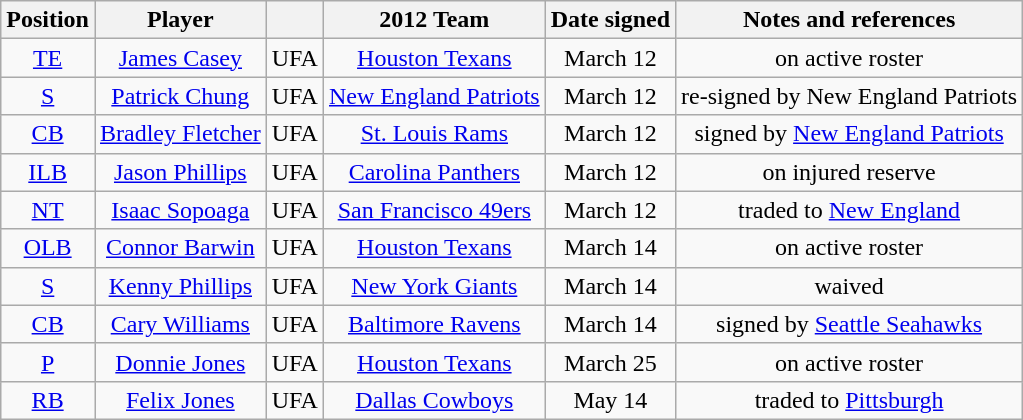<table class="wikitable" style="text-align: center;">
<tr>
<th>Position</th>
<th>Player</th>
<th></th>
<th>2012 Team</th>
<th>Date signed</th>
<th>Notes and references</th>
</tr>
<tr>
<td><a href='#'>TE</a></td>
<td><a href='#'>James Casey</a></td>
<td>UFA</td>
<td><a href='#'>Houston Texans</a></td>
<td>March 12</td>
<td>on active roster</td>
</tr>
<tr>
<td><a href='#'>S</a></td>
<td><a href='#'>Patrick Chung</a></td>
<td>UFA</td>
<td><a href='#'>New England Patriots</a></td>
<td>March 12</td>
<td>re-signed by New England Patriots</td>
</tr>
<tr>
<td><a href='#'>CB</a></td>
<td><a href='#'>Bradley Fletcher</a></td>
<td>UFA</td>
<td><a href='#'>St. Louis Rams</a></td>
<td>March 12</td>
<td>signed by <a href='#'>New England Patriots</a></td>
</tr>
<tr>
<td><a href='#'>ILB</a></td>
<td><a href='#'>Jason Phillips</a></td>
<td>UFA</td>
<td><a href='#'>Carolina Panthers</a></td>
<td>March 12</td>
<td>on injured reserve</td>
</tr>
<tr>
<td><a href='#'>NT</a></td>
<td><a href='#'>Isaac Sopoaga</a></td>
<td>UFA</td>
<td><a href='#'>San Francisco 49ers</a></td>
<td>March 12</td>
<td>traded to <a href='#'>New England</a></td>
</tr>
<tr>
<td><a href='#'>OLB</a></td>
<td><a href='#'>Connor Barwin</a></td>
<td>UFA</td>
<td><a href='#'>Houston Texans</a></td>
<td>March 14</td>
<td>on active roster</td>
</tr>
<tr>
<td><a href='#'>S</a></td>
<td><a href='#'>Kenny Phillips</a></td>
<td>UFA</td>
<td><a href='#'>New York Giants</a></td>
<td>March 14</td>
<td>waived</td>
</tr>
<tr>
<td><a href='#'>CB</a></td>
<td><a href='#'>Cary Williams</a></td>
<td>UFA</td>
<td><a href='#'>Baltimore Ravens</a></td>
<td>March 14</td>
<td>signed by <a href='#'>Seattle Seahawks</a></td>
</tr>
<tr>
<td><a href='#'>P</a></td>
<td><a href='#'>Donnie Jones</a></td>
<td>UFA</td>
<td><a href='#'>Houston Texans</a></td>
<td>March 25</td>
<td>on active roster</td>
</tr>
<tr>
<td><a href='#'>RB</a></td>
<td><a href='#'>Felix Jones</a></td>
<td>UFA</td>
<td><a href='#'>Dallas Cowboys</a></td>
<td>May 14</td>
<td>traded to <a href='#'>Pittsburgh</a></td>
</tr>
</table>
